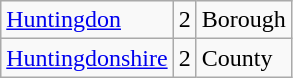<table class="wikitable sortable">
<tr>
<td><a href='#'>Huntingdon</a></td>
<td align="center">2</td>
<td>Borough</td>
</tr>
<tr>
<td><a href='#'>Huntingdonshire</a></td>
<td align="center">2</td>
<td>County</td>
</tr>
</table>
